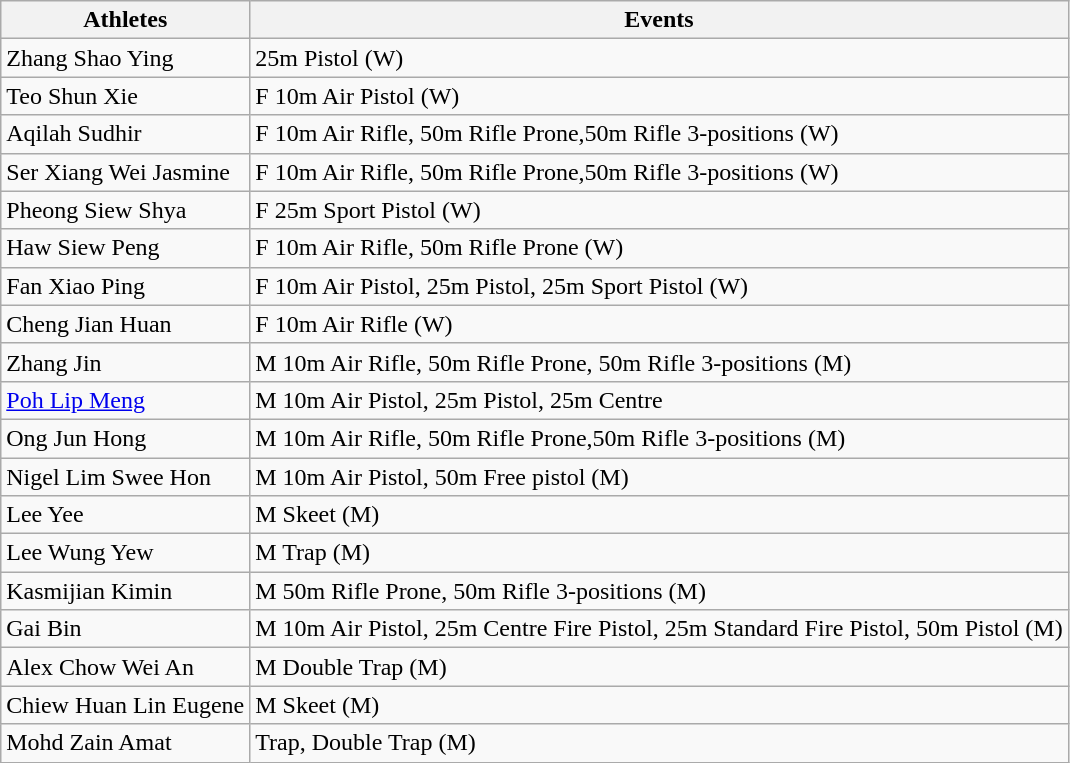<table class="wikitable">
<tr>
<th>Athletes</th>
<th>Events</th>
</tr>
<tr>
<td>Zhang Shao Ying</td>
<td>25m Pistol (W)</td>
</tr>
<tr>
<td>Teo Shun Xie</td>
<td>F 10m Air Pistol (W)</td>
</tr>
<tr>
<td>Aqilah Sudhir</td>
<td>F 10m Air Rifle, 50m Rifle Prone,50m Rifle 3-positions (W)</td>
</tr>
<tr>
<td>Ser Xiang Wei Jasmine</td>
<td>F 10m Air Rifle, 50m Rifle Prone,50m Rifle 3-positions (W)</td>
</tr>
<tr>
<td>Pheong Siew Shya</td>
<td>F 25m Sport Pistol (W)</td>
</tr>
<tr>
<td>Haw Siew Peng</td>
<td>F 10m Air Rifle, 50m Rifle Prone (W)</td>
</tr>
<tr>
<td>Fan Xiao Ping</td>
<td>F 10m Air Pistol, 25m Pistol, 25m Sport Pistol (W)</td>
</tr>
<tr>
<td>Cheng Jian Huan</td>
<td>F 10m Air Rifle (W)</td>
</tr>
<tr>
<td>Zhang Jin</td>
<td>M 10m Air Rifle, 50m Rifle Prone, 50m Rifle 3-positions (M)</td>
</tr>
<tr>
<td><a href='#'>Poh Lip Meng</a></td>
<td>M 10m Air Pistol, 25m Pistol, 25m Centre</td>
</tr>
<tr>
<td>Ong Jun Hong</td>
<td>M 10m Air Rifle, 50m Rifle Prone,50m Rifle 3-positions (M)</td>
</tr>
<tr>
<td>Nigel Lim Swee Hon</td>
<td>M 10m Air Pistol, 50m Free pistol (M)</td>
</tr>
<tr>
<td>Lee Yee</td>
<td>M Skeet (M)</td>
</tr>
<tr>
<td>Lee Wung Yew</td>
<td>M Trap (M)</td>
</tr>
<tr>
<td>Kasmijian Kimin</td>
<td>M 50m Rifle Prone, 50m Rifle 3-positions (M)</td>
</tr>
<tr>
<td>Gai Bin</td>
<td>M 10m Air Pistol, 25m Centre Fire Pistol, 25m Standard Fire Pistol, 50m Pistol (M)</td>
</tr>
<tr>
<td>Alex Chow Wei An</td>
<td>M Double Trap (M)</td>
</tr>
<tr>
<td>Chiew Huan Lin Eugene</td>
<td>M Skeet (M)</td>
</tr>
<tr>
<td>Mohd Zain Amat</td>
<td>Trap, Double Trap (M)</td>
</tr>
</table>
